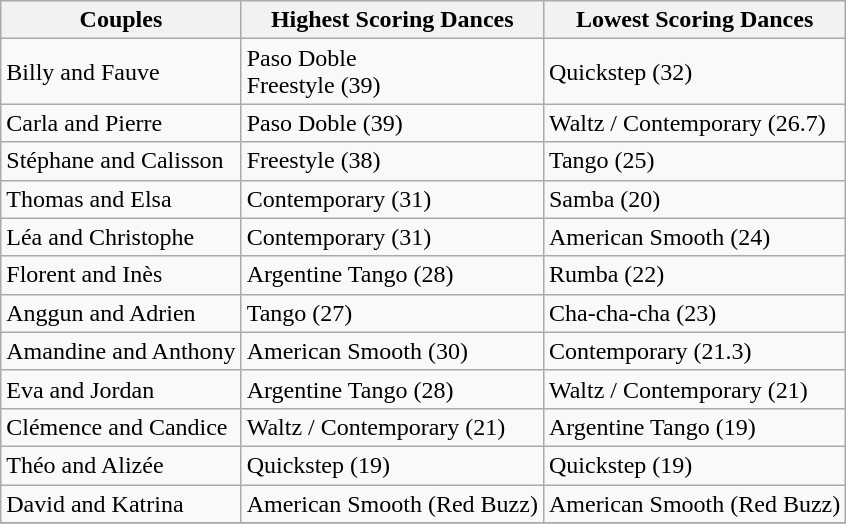<table class="wikitable" border="1">
<tr>
<th>Couples</th>
<th>Highest Scoring Dances</th>
<th>Lowest Scoring Dances</th>
</tr>
<tr>
<td>Billy and Fauve</td>
<td>Paso Doble<br>Freestyle (39)</td>
<td>Quickstep (32)</td>
</tr>
<tr>
<td>Carla and Pierre</td>
<td>Paso Doble (39)</td>
<td>Waltz / Contemporary (26.7)</td>
</tr>
<tr>
<td>Stéphane and Calisson</td>
<td>Freestyle (38)</td>
<td>Tango (25)</td>
</tr>
<tr>
<td>Thomas and Elsa</td>
<td>Contemporary (31)</td>
<td>Samba (20)</td>
</tr>
<tr>
<td>Léa and Christophe</td>
<td>Contemporary (31)</td>
<td>American Smooth (24)</td>
</tr>
<tr>
<td>Florent and Inès</td>
<td>Argentine Tango (28)</td>
<td>Rumba (22)</td>
</tr>
<tr>
<td>Anggun and Adrien</td>
<td>Tango (27)</td>
<td>Cha-cha-cha (23)</td>
</tr>
<tr>
<td>Amandine and Anthony</td>
<td>American Smooth (30)</td>
<td>Contemporary (21.3)</td>
</tr>
<tr>
<td>Eva and Jordan</td>
<td>Argentine Tango (28)</td>
<td>Waltz / Contemporary (21)</td>
</tr>
<tr>
<td>Clémence and Candice</td>
<td>Waltz / Contemporary (21)</td>
<td>Argentine Tango (19)</td>
</tr>
<tr>
<td>Théo and Alizée</td>
<td>Quickstep (19)</td>
<td>Quickstep (19)</td>
</tr>
<tr>
<td>David and Katrina</td>
<td>American Smooth (Red Buzz)</td>
<td>American Smooth (Red Buzz)</td>
</tr>
<tr>
</tr>
</table>
